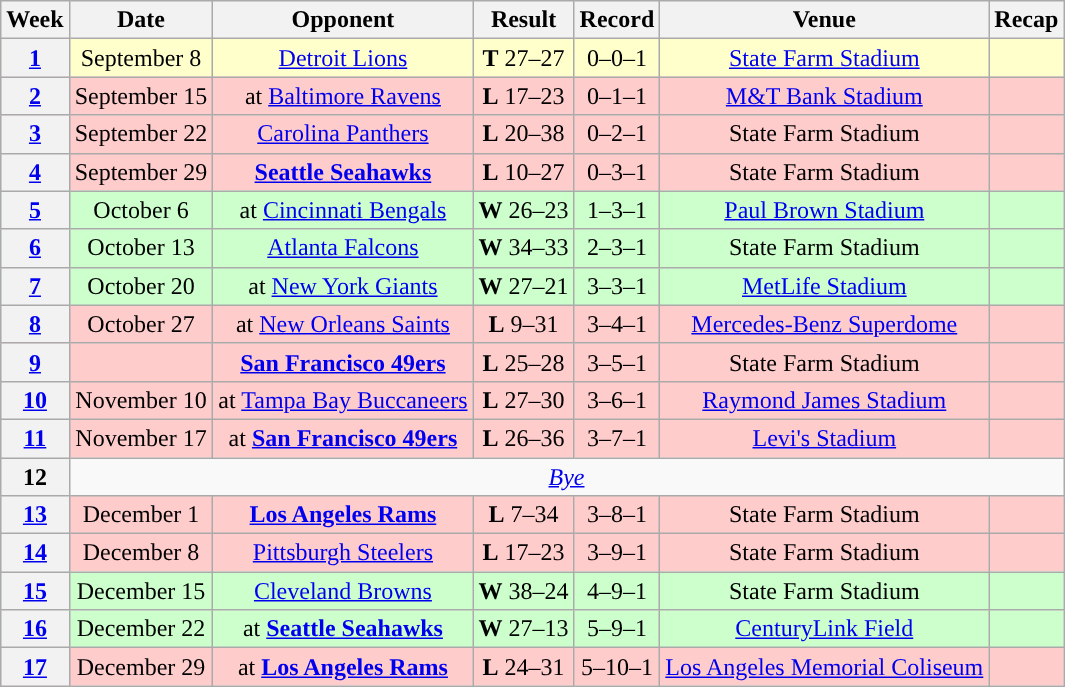<table class="wikitable" style="text-align:center">
<tr>
<th>Week</th>
<th>Date</th>
<th>Opponent</th>
<th>Result</th>
<th>Record</th>
<th>Venue</th>
<th>Recap</th>
</tr>
<tr style="background:#ffc">
<th><a href='#'>1</a></th>
<td>September 8</td>
<td><a href='#'>Detroit Lions</a></td>
<td><strong>T</strong> 27–27 </td>
<td>0–0–1</td>
<td><a href='#'>State Farm Stadium</a></td>
<td></td>
</tr>
<tr style="background:#fcc">
<th><a href='#'>2</a></th>
<td>September 15</td>
<td>at <a href='#'>Baltimore Ravens</a></td>
<td><strong>L</strong> 17–23</td>
<td>0–1–1</td>
<td><a href='#'>M&T Bank Stadium</a></td>
<td></td>
</tr>
<tr style="background:#fcc">
<th><a href='#'>3</a></th>
<td>September 22</td>
<td><a href='#'>Carolina Panthers</a></td>
<td><strong>L</strong> 20–38</td>
<td>0–2–1</td>
<td>State Farm Stadium</td>
<td></td>
</tr>
<tr style="background:#fcc">
<th><a href='#'>4</a></th>
<td>September 29</td>
<td><strong><a href='#'>Seattle Seahawks</a></strong></td>
<td><strong>L</strong> 10–27</td>
<td>0–3–1</td>
<td>State Farm Stadium</td>
<td></td>
</tr>
<tr style="background:#cfc">
<th><a href='#'>5</a></th>
<td>October 6</td>
<td>at <a href='#'>Cincinnati Bengals</a></td>
<td><strong>W</strong> 26–23</td>
<td>1–3–1</td>
<td><a href='#'>Paul Brown Stadium</a></td>
<td></td>
</tr>
<tr style="background:#cfc">
<th><a href='#'>6</a></th>
<td>October 13</td>
<td><a href='#'>Atlanta Falcons</a></td>
<td><strong>W</strong> 34–33</td>
<td>2–3–1</td>
<td>State Farm Stadium</td>
<td></td>
</tr>
<tr style="background:#cfc">
<th><a href='#'>7</a></th>
<td>October 20</td>
<td>at <a href='#'>New York Giants</a></td>
<td><strong>W</strong> 27–21</td>
<td>3–3–1</td>
<td><a href='#'>MetLife Stadium</a></td>
<td></td>
</tr>
<tr style="background:#fcc">
<th><a href='#'>8</a></th>
<td>October 27</td>
<td>at <a href='#'>New Orleans Saints</a></td>
<td><strong>L</strong> 9–31</td>
<td>3–4–1</td>
<td><a href='#'>Mercedes-Benz Superdome</a></td>
<td></td>
</tr>
<tr style="background:#fcc">
<th><a href='#'>9</a></th>
<td></td>
<td><strong><a href='#'>San Francisco 49ers</a></strong></td>
<td><strong>L</strong> 25–28</td>
<td>3–5–1</td>
<td>State Farm Stadium</td>
<td></td>
</tr>
<tr style="background:#fcc">
<th><a href='#'>10</a></th>
<td>November 10</td>
<td>at <a href='#'>Tampa Bay Buccaneers</a></td>
<td><strong>L</strong> 27–30</td>
<td>3–6–1</td>
<td><a href='#'>Raymond James Stadium</a></td>
<td></td>
</tr>
<tr style="background:#fcc">
<th><a href='#'>11</a></th>
<td>November 17</td>
<td>at <strong><a href='#'>San Francisco 49ers</a></strong></td>
<td><strong>L</strong> 26–36</td>
<td>3–7–1</td>
<td><a href='#'>Levi's Stadium</a></td>
<td></td>
</tr>
<tr>
<th>12</th>
<td colspan="6"><em><a href='#'>Bye</a></em></td>
</tr>
<tr style="background:#fcc">
<th><a href='#'>13</a></th>
<td>December 1</td>
<td><strong><a href='#'>Los Angeles Rams</a></strong></td>
<td><strong>L</strong> 7–34</td>
<td>3–8–1</td>
<td>State Farm Stadium</td>
<td></td>
</tr>
<tr style="background:#fcc">
<th><a href='#'>14</a></th>
<td>December 8</td>
<td><a href='#'>Pittsburgh Steelers</a></td>
<td><strong>L</strong> 17–23</td>
<td>3–9–1</td>
<td>State Farm Stadium</td>
<td></td>
</tr>
<tr style="background:#cfc">
<th><a href='#'>15</a></th>
<td>December 15</td>
<td><a href='#'>Cleveland Browns</a></td>
<td><strong>W</strong> 38–24</td>
<td>4–9–1</td>
<td>State Farm Stadium</td>
<td></td>
</tr>
<tr style="background:#cfc">
<th><a href='#'>16</a></th>
<td>December 22</td>
<td>at <strong><a href='#'>Seattle Seahawks</a></strong></td>
<td><strong>W</strong> 27–13</td>
<td>5–9–1</td>
<td><a href='#'>CenturyLink Field</a></td>
<td></td>
</tr>
<tr style="background:#fcc">
<th><a href='#'>17</a></th>
<td>December 29</td>
<td>at <strong><a href='#'>Los Angeles Rams</a></strong></td>
<td><strong>L</strong> 24–31</td>
<td>5–10–1</td>
<td><a href='#'>Los Angeles Memorial Coliseum</a></td>
<td></td>
</tr>
</table>
